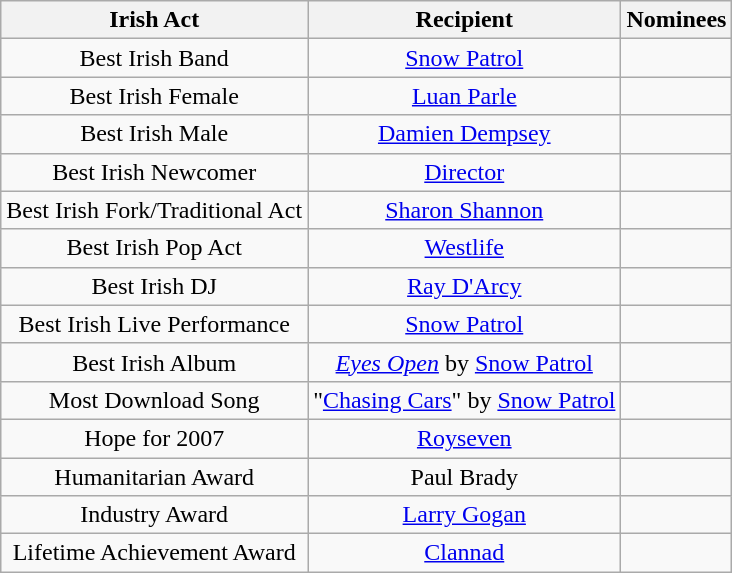<table class="wikitable sortable">
<tr>
<th>Irish Act</th>
<th>Recipient</th>
<th class=unsortable>Nominees</th>
</tr>
<tr>
<td align="center">Best Irish Band</td>
<td align="center"><a href='#'>Snow Patrol</a></td>
<td align="center"></td>
</tr>
<tr>
<td align="center">Best Irish Female</td>
<td align="center"><a href='#'>Luan Parle</a></td>
<td align="center"></td>
</tr>
<tr>
<td align="center">Best Irish Male</td>
<td align="center"><a href='#'>Damien Dempsey</a></td>
<td align="center"></td>
</tr>
<tr>
<td align="center">Best Irish Newcomer</td>
<td align="center"><a href='#'>Director</a></td>
<td align="center"></td>
</tr>
<tr>
<td align="center">Best Irish Fork/Traditional Act</td>
<td align="center"><a href='#'>Sharon Shannon</a></td>
<td align="center"></td>
</tr>
<tr>
<td align="center">Best Irish Pop Act</td>
<td align="center"><a href='#'>Westlife</a></td>
<td align="center"></td>
</tr>
<tr>
<td align="center">Best Irish DJ</td>
<td align="center"><a href='#'>Ray D'Arcy</a></td>
<td align="center"></td>
</tr>
<tr>
<td align="center">Best Irish Live Performance</td>
<td align="center"><a href='#'>Snow Patrol</a></td>
<td align="center"></td>
</tr>
<tr>
<td align="center">Best Irish Album</td>
<td align="center"><em><a href='#'>Eyes Open</a></em> by <a href='#'>Snow Patrol</a></td>
<td align="center"></td>
</tr>
<tr>
<td align="center">Most Download Song</td>
<td align="center">"<a href='#'>Chasing Cars</a>" by <a href='#'>Snow Patrol</a></td>
<td align="center"></td>
</tr>
<tr>
<td align="center">Hope for 2007</td>
<td align="center"><a href='#'>Royseven</a></td>
<td align="center"></td>
</tr>
<tr>
<td align="center">Humanitarian Award</td>
<td align="center">Paul Brady</td>
<td align="center"></td>
</tr>
<tr>
<td align="center">Industry Award</td>
<td align="center"><a href='#'>Larry Gogan</a></td>
<td align="center"></td>
</tr>
<tr>
<td align="center">Lifetime Achievement Award</td>
<td align="center"><a href='#'>Clannad</a></td>
<td align="center"></td>
</tr>
</table>
